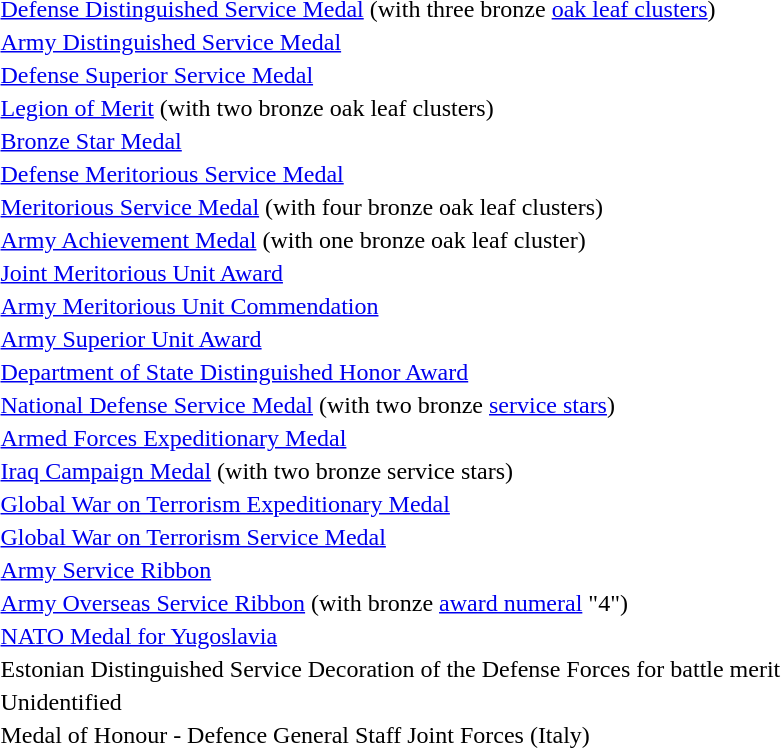<table>
<tr>
<td></td>
<td><a href='#'>Defense Distinguished Service Medal</a> (with three bronze <a href='#'>oak leaf clusters</a>)</td>
</tr>
<tr>
<td></td>
<td><a href='#'>Army Distinguished Service Medal</a></td>
</tr>
<tr>
<td></td>
<td><a href='#'>Defense Superior Service Medal</a></td>
</tr>
<tr>
<td></td>
<td><a href='#'>Legion of Merit</a> (with two bronze oak leaf clusters)</td>
</tr>
<tr>
<td></td>
<td><a href='#'>Bronze Star Medal</a></td>
</tr>
<tr>
<td></td>
<td><a href='#'>Defense Meritorious Service Medal</a></td>
</tr>
<tr>
<td></td>
<td><a href='#'>Meritorious Service Medal</a> (with four bronze oak leaf clusters)</td>
</tr>
<tr>
<td></td>
<td><a href='#'>Army Achievement Medal</a> (with one bronze oak leaf cluster)</td>
</tr>
<tr>
<td></td>
<td><a href='#'>Joint Meritorious Unit Award</a></td>
</tr>
<tr>
<td></td>
<td><a href='#'>Army Meritorious Unit Commendation</a></td>
</tr>
<tr>
<td></td>
<td><a href='#'>Army Superior Unit Award</a></td>
</tr>
<tr>
<td></td>
<td><a href='#'>Department of State Distinguished Honor Award</a></td>
</tr>
<tr>
<td></td>
<td><a href='#'>National Defense Service Medal</a> (with two bronze <a href='#'>service stars</a>)</td>
</tr>
<tr>
<td></td>
<td><a href='#'>Armed Forces Expeditionary Medal</a></td>
</tr>
<tr>
<td></td>
<td><a href='#'>Iraq Campaign Medal</a> (with two bronze service stars)</td>
</tr>
<tr>
<td></td>
<td><a href='#'>Global War on Terrorism Expeditionary Medal</a></td>
</tr>
<tr>
<td></td>
<td><a href='#'>Global War on Terrorism Service Medal</a></td>
</tr>
<tr>
<td></td>
<td><a href='#'>Army Service Ribbon</a></td>
</tr>
<tr>
<td><span></span></td>
<td><a href='#'>Army Overseas Service Ribbon</a> (with bronze <a href='#'>award numeral</a> "4")</td>
</tr>
<tr>
<td></td>
<td><a href='#'>NATO Medal for Yugoslavia</a></td>
</tr>
<tr>
<td></td>
<td>Estonian Distinguished Service Decoration of the Defense Forces for battle merit</td>
</tr>
<tr>
<td></td>
<td>Unidentified</td>
</tr>
<tr>
<td></td>
<td>Medal of Honour - Defence General Staff Joint Forces (Italy)</td>
</tr>
</table>
